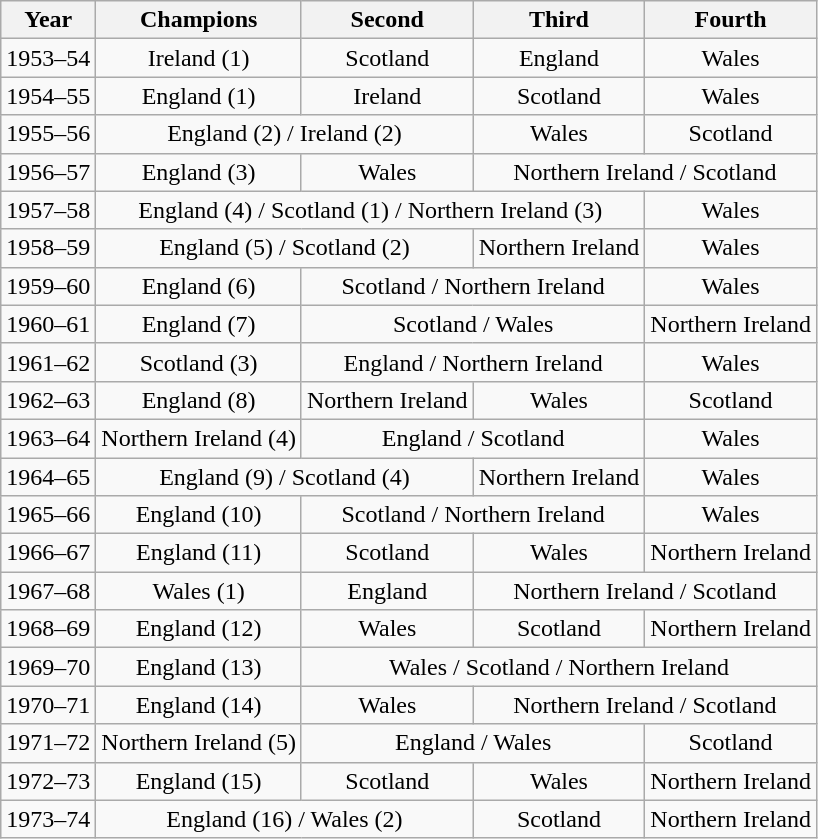<table class="wikitable sortable" style="text-align: center;">
<tr>
<th>Year</th>
<th>Champions</th>
<th>Second</th>
<th>Third</th>
<th>Fourth</th>
</tr>
<tr>
<td>1953–54</td>
<td>Ireland (1)</td>
<td>Scotland</td>
<td>England</td>
<td>Wales</td>
</tr>
<tr>
<td>1954–55</td>
<td>England (1)</td>
<td>Ireland</td>
<td>Scotland</td>
<td>Wales</td>
</tr>
<tr>
<td>1955–56</td>
<td colspan="2">England (2) / Ireland (2)</td>
<td>Wales</td>
<td>Scotland</td>
</tr>
<tr>
<td>1956–57</td>
<td>England (3)</td>
<td>Wales</td>
<td colspan="2">Northern Ireland / Scotland</td>
</tr>
<tr>
<td>1957–58</td>
<td colspan="3">England (4) / Scotland (1) / Northern Ireland (3)</td>
<td>Wales</td>
</tr>
<tr>
<td>1958–59</td>
<td colspan="2">England (5) / Scotland (2)</td>
<td>Northern Ireland</td>
<td>Wales</td>
</tr>
<tr>
<td>1959–60</td>
<td>England (6)</td>
<td colspan="2">Scotland / Northern Ireland</td>
<td>Wales</td>
</tr>
<tr>
<td>1960–61</td>
<td>England (7)</td>
<td colspan="2">Scotland / Wales</td>
<td>Northern Ireland</td>
</tr>
<tr>
<td>1961–62</td>
<td>Scotland (3)</td>
<td colspan="2">England / Northern Ireland</td>
<td>Wales</td>
</tr>
<tr>
<td>1962–63</td>
<td>England (8)</td>
<td>Northern Ireland</td>
<td>Wales</td>
<td>Scotland</td>
</tr>
<tr>
<td>1963–64</td>
<td>Northern Ireland (4)</td>
<td colspan="2">England / Scotland</td>
<td>Wales</td>
</tr>
<tr>
<td>1964–65</td>
<td colspan="2">England (9) / Scotland (4)</td>
<td>Northern Ireland</td>
<td>Wales</td>
</tr>
<tr>
<td>1965–66</td>
<td>England (10)</td>
<td colspan="2">Scotland / Northern Ireland</td>
<td>Wales</td>
</tr>
<tr>
<td>1966–67</td>
<td>England (11)</td>
<td>Scotland</td>
<td>Wales</td>
<td>Northern Ireland</td>
</tr>
<tr>
<td>1967–68</td>
<td>Wales (1)</td>
<td>England</td>
<td colspan="2">Northern Ireland / Scotland</td>
</tr>
<tr>
<td>1968–69</td>
<td>England (12)</td>
<td>Wales</td>
<td>Scotland</td>
<td>Northern Ireland</td>
</tr>
<tr>
<td>1969–70</td>
<td>England (13)</td>
<td colspan="3">Wales / Scotland / Northern Ireland</td>
</tr>
<tr>
<td>1970–71</td>
<td>England (14)</td>
<td>Wales</td>
<td colspan="2">Northern Ireland / Scotland</td>
</tr>
<tr>
<td>1971–72</td>
<td>Northern Ireland (5)</td>
<td colspan="2">England / Wales</td>
<td>Scotland</td>
</tr>
<tr>
<td>1972–73</td>
<td>England (15)</td>
<td>Scotland</td>
<td>Wales</td>
<td>Northern Ireland</td>
</tr>
<tr>
<td>1973–74</td>
<td colspan="2">England (16) / Wales (2)</td>
<td>Scotland</td>
<td>Northern Ireland</td>
</tr>
</table>
